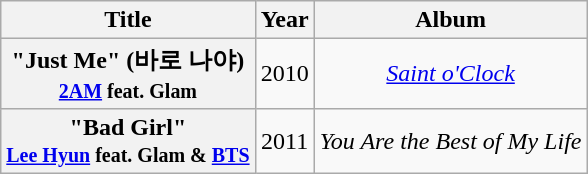<table class="wikitable plainrowheaders" style="text-align:center;">
<tr>
<th scope="col" rowspan="1">Title</th>
<th scope="col" rowspan="1">Year</th>
<th scope="col" rowspan="1">Album</th>
</tr>
<tr>
<th scope="row">"Just Me" (바로 나야)<br><small><a href='#'>2AM</a> feat. Glam</small></th>
<td>2010</td>
<td><em><a href='#'>Saint o'Clock</a></em></td>
</tr>
<tr>
<th scope="row">"Bad Girl"<br><small><a href='#'>Lee Hyun</a> feat. Glam & <a href='#'>BTS</a></small></th>
<td>2011</td>
<td><em>You Are the Best of My Life</em></td>
</tr>
</table>
